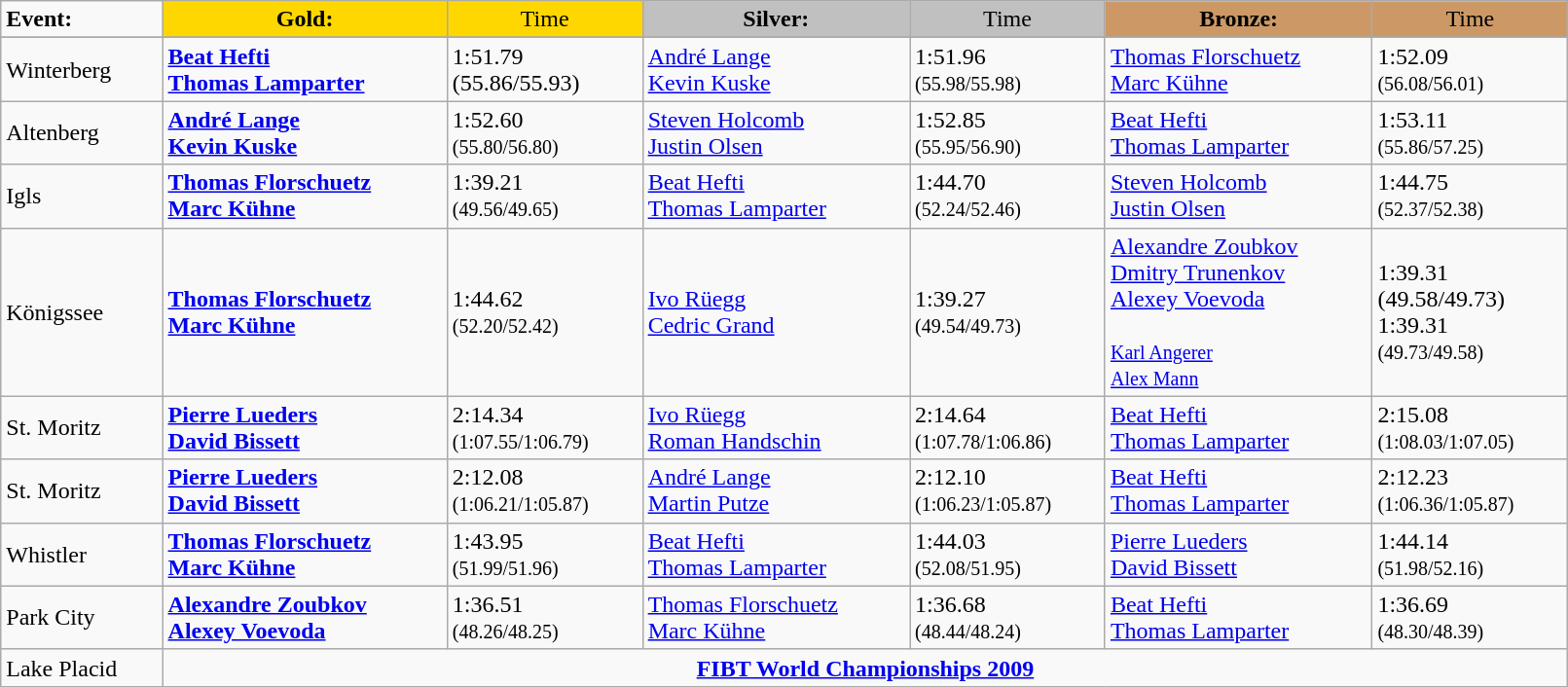<table class="wikitable" width=85%>
<tr>
<td><strong>Event:</strong></td>
<td style="text-align:center;background-color:gold;"><strong>Gold:</strong></td>
<td style="text-align:center;background-color:gold;">Time</td>
<td style="text-align:center;background-color:silver;"><strong>Silver:</strong></td>
<td style="text-align:center;background-color:silver;">Time</td>
<td style="text-align:center;background-color:#CC9966;"><strong>Bronze:</strong></td>
<td style="text-align:center;background-color:#CC9966;">Time</td>
</tr>
<tr bgcolor="#cccccc">
</tr>
<tr>
<td>Winterberg</td>
<td><strong><a href='#'>Beat Hefti</a><br><a href='#'>Thomas Lamparter</a><br><small></small></strong></td>
<td>1:51.79<br>(55.86/55.93)</td>
<td><a href='#'>André Lange</a><br><a href='#'>Kevin Kuske</a><br><small></small></td>
<td>1:51.96<br><small>(55.98/55.98)</small></td>
<td><a href='#'>Thomas Florschuetz</a><br><a href='#'>Marc Kühne</a><br><small></small></td>
<td>1:52.09<br><small>(56.08/56.01)</small></td>
</tr>
<tr>
<td>Altenberg</td>
<td><strong><a href='#'>André Lange</a><br><a href='#'>Kevin Kuske</a><br><small></small></strong></td>
<td>1:52.60<br><small>(55.80/56.80)</small></td>
<td><a href='#'>Steven Holcomb</a><br><a href='#'>Justin Olsen</a><br><small></small></td>
<td>1:52.85<br><small>(55.95/56.90)</small></td>
<td><a href='#'>Beat Hefti</a><br><a href='#'>Thomas Lamparter</a><br><small></small></td>
<td>1:53.11<br><small>(55.86/57.25)</small></td>
</tr>
<tr>
<td>Igls</td>
<td><strong><a href='#'>Thomas Florschuetz</a><br><a href='#'>Marc Kühne</a><br><small></small></strong></td>
<td>1:39.21<br><small>(49.56/49.65)</small></td>
<td><a href='#'>Beat Hefti</a><br><a href='#'>Thomas Lamparter</a><br><small></small></td>
<td>1:44.70<br><small>(52.24/52.46)</small></td>
<td><a href='#'>Steven Holcomb</a><br><a href='#'>Justin Olsen</a><br><small></small></td>
<td>1:44.75<br><small>(52.37/52.38)</small></td>
</tr>
<tr>
<td>Königssee</td>
<td><strong><a href='#'>Thomas Florschuetz</a><br><a href='#'>Marc Kühne</a><br><small></small></strong></td>
<td>1:44.62<br><small>(52.20/52.42)</small></td>
<td><a href='#'>Ivo Rüegg</a><br><a href='#'>Cedric Grand</a><br><small></small></td>
<td>1:39.27<br><small>(49.54/49.73)</small></td>
<td><a href='#'>Alexandre Zoubkov</a><br><a href='#'>Dmitry Trunenkov</a><br><a href='#'>Alexey Voevoda</a><br><small> <br><a href='#'>Karl Angerer</a><br><a href='#'>Alex Mann</a><br></small></td>
<td>1:39.31<br>(49.58/49.73) <br> 1:39.31<br><small>(49.73/49.58)</small></td>
</tr>
<tr>
<td>St. Moritz</td>
<td><strong><a href='#'>Pierre Lueders</a><br><a href='#'>David Bissett</a><br></strong></td>
<td>2:14.34<br><small>(1:07.55/1:06.79)</small></td>
<td><a href='#'>Ivo Rüegg</a><br><a href='#'>Roman Handschin</a><br><small></small></td>
<td>2:14.64<br><small>(1:07.78/1:06.86)</small></td>
<td><a href='#'>Beat Hefti</a><br><a href='#'>Thomas Lamparter</a><br><small></small></td>
<td>2:15.08<br><small>(1:08.03/1:07.05)</small></td>
</tr>
<tr>
<td>St. Moritz</td>
<td><strong><a href='#'>Pierre Lueders</a><br><a href='#'>David Bissett</a><br><small></small></strong></td>
<td>2:12.08<br><small>(1:06.21/1:05.87)</small></td>
<td><a href='#'>André Lange</a><br><a href='#'>Martin Putze</a><br><small></small></td>
<td>2:12.10<br><small>(1:06.23/1:05.87)</small></td>
<td><a href='#'>Beat Hefti</a><br><a href='#'>Thomas Lamparter</a><br><small></small></td>
<td>2:12.23<br><small>(1:06.36/1:05.87)</small></td>
</tr>
<tr>
<td>Whistler</td>
<td><strong><a href='#'>Thomas Florschuetz</a><br><a href='#'>Marc Kühne</a><br><small></small></strong></td>
<td>1:43.95 <br><small>(51.99/51.96)</small></td>
<td><a href='#'>Beat Hefti</a><br><a href='#'>Thomas Lamparter</a><br><small></small></td>
<td>1:44.03<br><small>(52.08/51.95)</small></td>
<td><a href='#'>Pierre Lueders</a><br><a href='#'>David Bissett</a><br><small></small></td>
<td>1:44.14<br><small>(51.98/52.16)</small></td>
</tr>
<tr>
<td>Park City</td>
<td><strong><a href='#'>Alexandre Zoubkov</a><br><a href='#'>Alexey Voevoda</a><br><small></small></strong></td>
<td>1:36.51<br><small>(48.26/48.25)</small></td>
<td><a href='#'>Thomas Florschuetz</a><br><a href='#'>Marc Kühne</a><br><small></small></td>
<td>1:36.68 <br><small>(48.44/48.24)</small></td>
<td><a href='#'>Beat Hefti</a><br><a href='#'>Thomas Lamparter</a><br><small></small></td>
<td>1:36.69<br><small>(48.30/48.39)</small></td>
</tr>
<tr>
<td>Lake Placid</td>
<td colspan=6 align=center><strong><a href='#'>FIBT World Championships 2009</a></strong></td>
</tr>
</table>
